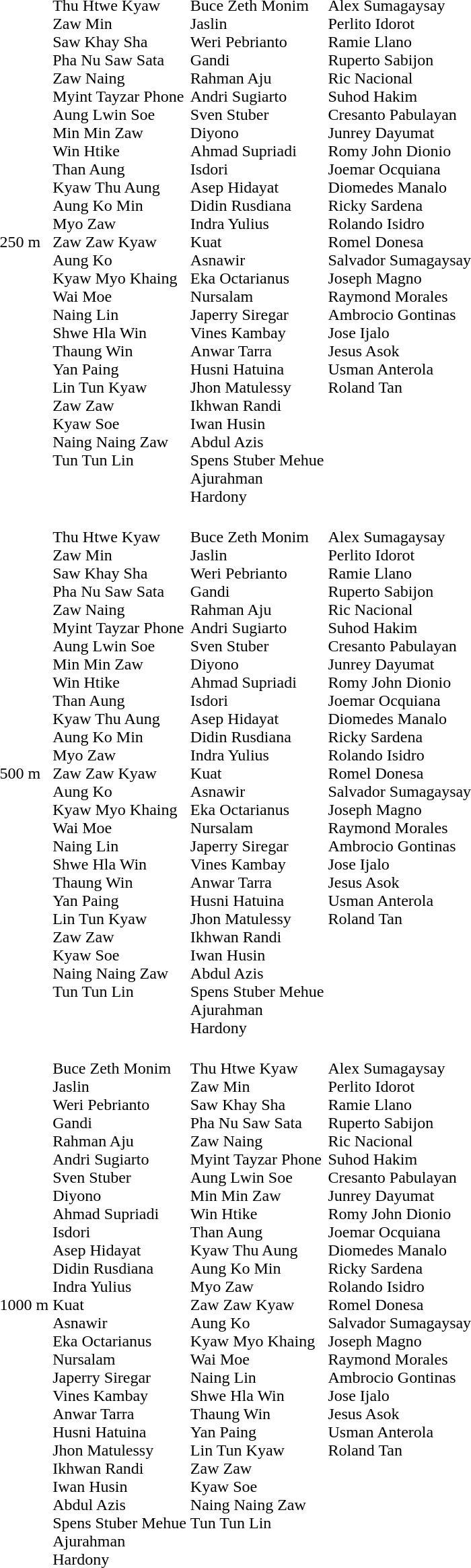<table>
<tr>
<td>250 m</td>
<td valign=top><br>Thu Htwe Kyaw<br>Zaw Min<br>Saw Khay Sha<br>Pha Nu Saw Sata<br>Zaw Naing<br>Myint Tayzar Phone<br>Aung Lwin Soe<br>Min Min Zaw<br>Win Htike<br>Than Aung<br>Kyaw Thu Aung<br>Aung Ko Min<br>Myo Zaw<br>Zaw Zaw Kyaw<br>Aung Ko<br>Kyaw Myo Khaing<br>Wai Moe<br>Naing Lin<br>Shwe Hla Win<br>Thaung Win<br>Yan Paing<br>Lin Tun Kyaw<br>Zaw Zaw<br>Kyaw Soe<br>Naing Naing Zaw<br>Tun Tun Lin</td>
<td><br>Buce Zeth Monim<br>Jaslin<br>Weri Pebrianto<br>Gandi<br>Rahman Aju<br>Andri Sugiarto<br>Sven Stuber<br>Diyono<br>Ahmad Supriadi<br>Isdori<br>Asep Hidayat<br>Didin Rusdiana<br>Indra Yulius<br>Kuat<br>Asnawir<br>Eka Octarianus<br>Nursalam<br>Japerry Siregar<br>Vines Kambay<br>Anwar Tarra<br>Husni Hatuina<br>Jhon Matulessy<br>Ikhwan Randi<br>Iwan Husin<br>Abdul Azis<br>Spens Stuber Mehue<br>Ajurahman<br>Hardony</td>
<td valign=top><br>Alex Sumagaysay<br>Perlito Idorot<br>Ramie Llano<br>Ruperto Sabijon<br>Ric Nacional<br>Suhod Hakim<br>Cresanto Pabulayan<br>Junrey Dayumat<br>Romy John Dionio<br>Joemar Ocquiana<br>Diomedes Manalo<br>Ricky Sardena<br>Rolando Isidro<br>Romel Donesa<br>Salvador Sumagaysay<br>Joseph Magno<br>Raymond Morales<br>Ambrocio Gontinas<br>Jose Ijalo<br>Jesus Asok<br>Usman Anterola<br>Roland Tan</td>
</tr>
<tr>
<td>500 m</td>
<td valign=top><br>Thu Htwe Kyaw<br>Zaw Min<br>Saw Khay Sha<br>Pha Nu Saw Sata<br>Zaw Naing<br>Myint Tayzar Phone<br>Aung Lwin Soe<br>Min Min Zaw<br>Win Htike<br>Than Aung<br>Kyaw Thu Aung<br>Aung Ko Min<br>Myo Zaw<br>Zaw Zaw Kyaw<br>Aung Ko<br>Kyaw Myo Khaing<br>Wai Moe<br>Naing Lin<br>Shwe Hla Win<br>Thaung Win<br>Yan Paing<br>Lin Tun Kyaw<br>Zaw Zaw<br>Kyaw Soe<br>Naing Naing Zaw<br>Tun Tun Lin</td>
<td><br>Buce Zeth Monim<br>Jaslin<br>Weri Pebrianto<br>Gandi<br>Rahman Aju<br>Andri Sugiarto<br>Sven Stuber<br>Diyono<br>Ahmad Supriadi<br>Isdori<br>Asep Hidayat<br>Didin Rusdiana<br>Indra Yulius<br>Kuat<br>Asnawir<br>Eka Octarianus<br>Nursalam<br>Japerry Siregar<br>Vines Kambay<br>Anwar Tarra<br>Husni Hatuina<br>Jhon Matulessy<br>Ikhwan Randi<br>Iwan Husin<br>Abdul Azis<br>Spens Stuber Mehue<br>Ajurahman<br>Hardony</td>
<td valign=top><br>Alex Sumagaysay<br>Perlito Idorot<br>Ramie Llano<br>Ruperto Sabijon<br>Ric Nacional<br>Suhod Hakim<br>Cresanto Pabulayan<br>Junrey Dayumat<br>Romy John Dionio<br>Joemar Ocquiana<br>Diomedes Manalo<br>Ricky Sardena<br>Rolando Isidro<br>Romel Donesa<br>Salvador Sumagaysay<br>Joseph Magno<br>Raymond Morales<br>Ambrocio Gontinas<br>Jose Ijalo<br>Jesus Asok<br>Usman Anterola<br>Roland Tan</td>
</tr>
<tr>
<td>1000 m</td>
<td><br>Buce Zeth Monim<br>Jaslin<br>Weri Pebrianto<br>Gandi<br>Rahman Aju<br>Andri Sugiarto<br>Sven Stuber<br>Diyono<br>Ahmad Supriadi<br>Isdori<br>Asep Hidayat<br>Didin Rusdiana<br>Indra Yulius<br>Kuat<br>Asnawir<br>Eka Octarianus<br>Nursalam<br>Japerry Siregar<br>Vines Kambay<br>Anwar Tarra<br>Husni Hatuina<br>Jhon Matulessy<br>Ikhwan Randi<br>Iwan Husin<br>Abdul Azis<br>Spens Stuber Mehue<br>Ajurahman<br>Hardony</td>
<td valign=top><br>Thu Htwe Kyaw<br>Zaw Min<br>Saw Khay Sha<br>Pha Nu Saw Sata<br>Zaw Naing<br>Myint Tayzar Phone<br>Aung Lwin Soe<br>Min Min Zaw<br>Win Htike<br>Than Aung<br>Kyaw Thu Aung<br>Aung Ko Min<br>Myo Zaw<br>Zaw Zaw Kyaw<br>Aung Ko<br>Kyaw Myo Khaing<br>Wai Moe<br>Naing Lin<br>Shwe Hla Win<br>Thaung Win<br>Yan Paing<br>Lin Tun Kyaw<br>Zaw Zaw<br>Kyaw Soe<br>Naing Naing Zaw<br>Tun Tun Lin</td>
<td valign=top><br>Alex Sumagaysay<br>Perlito Idorot<br>Ramie Llano<br>Ruperto Sabijon<br>Ric Nacional<br>Suhod Hakim<br>Cresanto Pabulayan<br>Junrey Dayumat<br>Romy John Dionio<br>Joemar Ocquiana<br>Diomedes Manalo<br>Ricky Sardena<br>Rolando Isidro<br>Romel Donesa<br>Salvador Sumagaysay<br>Joseph Magno<br>Raymond Morales<br>Ambrocio Gontinas<br>Jose Ijalo<br>Jesus Asok<br>Usman Anterola<br>Roland Tan</td>
</tr>
</table>
